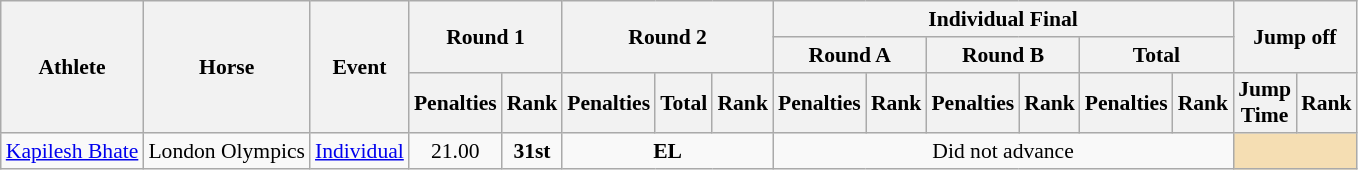<table class=wikitable style="font-size:90%">
<tr>
<th rowspan=3>Athlete</th>
<th rowspan=3>Horse</th>
<th rowspan=3>Event</th>
<th colspan=2 rowspan=2>Round 1</th>
<th colspan=3 rowspan=2>Round 2</th>
<th colspan=6>Individual Final</th>
<th colspan=3 rowspan=2>Jump off</th>
</tr>
<tr>
<th colspan=2>Round A</th>
<th colspan=2>Round B</th>
<th colspan=2>Total</th>
</tr>
<tr>
<th>Penalties</th>
<th>Rank</th>
<th>Penalties</th>
<th>Total</th>
<th>Rank</th>
<th>Penalties</th>
<th>Rank</th>
<th>Penalties</th>
<th>Rank</th>
<th>Penalties</th>
<th>Rank</th>
<th>Jump<br>Time</th>
<th>Rank</th>
</tr>
<tr>
<td><a href='#'>Kapilesh Bhate</a></td>
<td>London Olympics</td>
<td><a href='#'>Individual</a></td>
<td align=center>21.00</td>
<td align=center><strong>31st</strong></td>
<td align=center colspan=3><strong>EL</strong></td>
<td align=center colspan="6">Did not advance</td>
<td colspan="2" style="background:wheat;"></td>
</tr>
</table>
